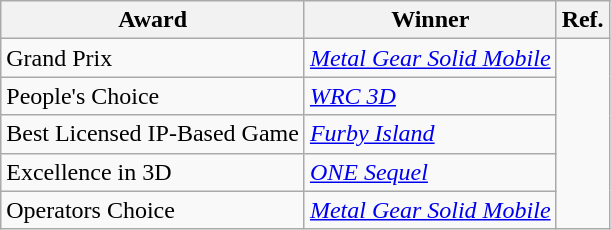<table class="wikitable">
<tr>
<th>Award</th>
<th>Winner</th>
<th>Ref.</th>
</tr>
<tr>
<td>Grand Prix</td>
<td><em><a href='#'>Metal Gear Solid Mobile</a></em></td>
<td rowspan="5"></td>
</tr>
<tr>
<td>People's Choice</td>
<td><em><a href='#'>WRC 3D</a></em></td>
</tr>
<tr>
<td>Best Licensed IP-Based Game</td>
<td><em><a href='#'>Furby Island</a></em></td>
</tr>
<tr>
<td>Excellence in 3D</td>
<td><em><a href='#'>ONE Sequel</a></em></td>
</tr>
<tr>
<td>Operators Choice</td>
<td><em><a href='#'>Metal Gear Solid Mobile</a></em></td>
</tr>
</table>
